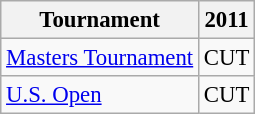<table class="wikitable" style="font-size:95%;">
<tr>
<th>Tournament</th>
<th>2011</th>
</tr>
<tr>
<td><a href='#'>Masters Tournament</a></td>
<td align=center>CUT</td>
</tr>
<tr>
<td><a href='#'>U.S. Open</a></td>
<td align=center>CUT</td>
</tr>
</table>
